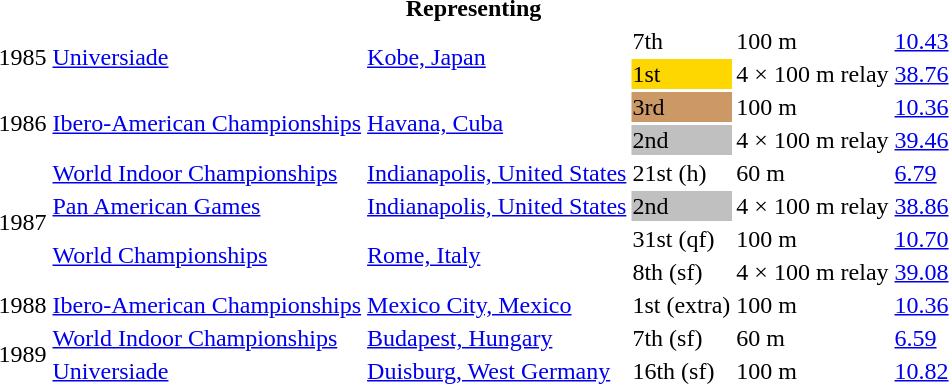<table>
<tr>
<th colspan="6">Representing </th>
</tr>
<tr>
<td rowspan=2>1985</td>
<td rowspan=2><a href='#'>Universiade</a></td>
<td rowspan=2><a href='#'>Kobe, Japan</a></td>
<td>7th</td>
<td>100 m</td>
<td><a href='#'>10.43</a></td>
</tr>
<tr>
<td bgcolor=gold>1st</td>
<td>4 × 100 m relay</td>
<td><a href='#'>38.76</a></td>
</tr>
<tr>
<td rowspan=2>1986</td>
<td rowspan=2><a href='#'>Ibero-American Championships</a></td>
<td rowspan=2><a href='#'>Havana, Cuba</a></td>
<td bgcolor=cc9966>3rd</td>
<td>100 m</td>
<td><a href='#'>10.36</a></td>
</tr>
<tr>
<td bgcolor=silver>2nd</td>
<td>4 × 100 m relay</td>
<td><a href='#'>39.46</a></td>
</tr>
<tr>
<td rowspan=4>1987</td>
<td><a href='#'>World Indoor Championships</a></td>
<td><a href='#'>Indianapolis, United States</a></td>
<td>21st (h)</td>
<td>60 m</td>
<td><a href='#'>6.79</a></td>
</tr>
<tr>
<td><a href='#'>Pan American Games</a></td>
<td><a href='#'>Indianapolis, United States</a></td>
<td bgcolor=silver>2nd</td>
<td>4 × 100 m relay</td>
<td><a href='#'>38.86</a></td>
</tr>
<tr>
<td rowspan=2><a href='#'>World Championships</a></td>
<td rowspan=2><a href='#'>Rome, Italy</a></td>
<td>31st (qf)</td>
<td>100 m</td>
<td><a href='#'>10.70</a></td>
</tr>
<tr>
<td>8th (sf)</td>
<td>4 × 100 m relay</td>
<td><a href='#'>39.08</a></td>
</tr>
<tr>
<td>1988</td>
<td><a href='#'>Ibero-American Championships</a></td>
<td><a href='#'>Mexico City, Mexico</a></td>
<td>1st (extra)</td>
<td>100 m</td>
<td><a href='#'>10.36</a></td>
</tr>
<tr>
<td rowspan=2>1989</td>
<td><a href='#'>World Indoor Championships</a></td>
<td><a href='#'>Budapest, Hungary</a></td>
<td>7th (sf)</td>
<td>60 m</td>
<td><a href='#'>6.59</a></td>
</tr>
<tr>
<td><a href='#'>Universiade</a></td>
<td><a href='#'>Duisburg, West Germany</a></td>
<td>16th (sf)</td>
<td>100 m</td>
<td><a href='#'>10.82</a></td>
</tr>
</table>
